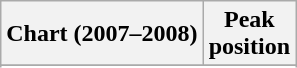<table class="wikitable sortable">
<tr>
<th>Chart (2007–2008)</th>
<th>Peak<br>position</th>
</tr>
<tr>
</tr>
<tr>
</tr>
<tr>
</tr>
</table>
